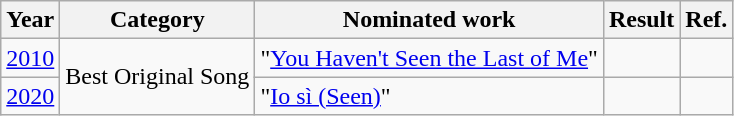<table class="wikitable">
<tr>
<th>Year</th>
<th>Category</th>
<th>Nominated work</th>
<th>Result</th>
<th>Ref.</th>
</tr>
<tr>
<td><a href='#'>2010</a></td>
<td rowspan="2">Best Original Song</td>
<td>"<a href='#'>You Haven't Seen the Last of Me</a>" </td>
<td></td>
<td align="center"></td>
</tr>
<tr>
<td><a href='#'>2020</a></td>
<td>"<a href='#'>Io sì (Seen)</a>" </td>
<td></td>
<td align="center"></td>
</tr>
</table>
